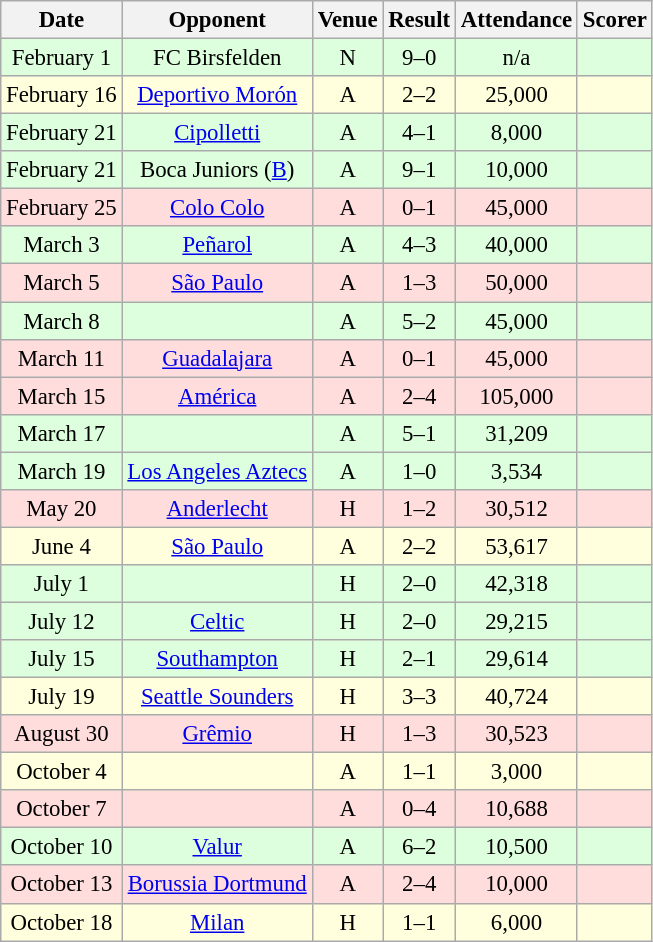<table class="wikitable" style="font-size:95%; text-align:center">
<tr>
<th>Date</th>
<th>Opponent</th>
<th>Venue</th>
<th>Result</th>
<th>Attendance</th>
<th>Scorer</th>
</tr>
<tr bgcolor= #ddffdd>
<td> February 1</td>
<td> FC Birsfelden</td>
<td>N </td>
<td>9–0</td>
<td>n/a</td>
<td></td>
</tr>
<tr bgcolor= #ffffdd>
<td> February 16</td>
<td> <a href='#'>Deportivo Morón</a></td>
<td>A</td>
<td>2–2</td>
<td>25,000</td>
<td></td>
</tr>
<tr bgcolor= #ddffdd>
<td> February 21</td>
<td> <a href='#'>Cipolletti</a></td>
<td>A</td>
<td>4–1</td>
<td>8,000</td>
<td></td>
</tr>
<tr bgcolor= #ddffdd>
<td> February 21</td>
<td> Boca Juniors (<a href='#'>B</a>)</td>
<td>A</td>
<td>9–1</td>
<td>10,000</td>
<td></td>
</tr>
<tr bgcolor="#ffdddd">
<td>February 25</td>
<td>  <a href='#'>Colo Colo</a></td>
<td>A</td>
<td>0–1</td>
<td>45,000</td>
<td></td>
</tr>
<tr bgcolor="#ddffdd">
<td>March 3</td>
<td>  <a href='#'>Peñarol</a></td>
<td>A</td>
<td>4–3</td>
<td>40,000</td>
<td></td>
</tr>
<tr bgcolor="#ffdddd">
<td> March 5</td>
<td>  <a href='#'>São Paulo</a></td>
<td>A</td>
<td>1–3</td>
<td>50,000</td>
<td></td>
</tr>
<tr bgcolor= #ddffdd>
<td> March 8</td>
<td></td>
<td>A</td>
<td>5–2</td>
<td>45,000</td>
<td></td>
</tr>
<tr bgcolor= #ffdddd>
<td> March 11</td>
<td>  <a href='#'>Guadalajara</a></td>
<td>A</td>
<td>0–1</td>
<td>45,000</td>
<td></td>
</tr>
<tr bgcolor= #ffdddd>
<td> March 15</td>
<td>  <a href='#'>América</a></td>
<td>A</td>
<td>2–4</td>
<td>105,000</td>
<td></td>
</tr>
<tr bgcolor= #ddffdd>
<td> March 17</td>
<td> </td>
<td>A</td>
<td>5–1</td>
<td>31,209</td>
<td></td>
</tr>
<tr bgcolor= #ddffdd>
<td> March 19</td>
<td>  <a href='#'>Los Angeles Aztecs</a></td>
<td>A</td>
<td>1–0</td>
<td>3,534</td>
<td></td>
</tr>
<tr bgcolor= #ffdddd>
<td> May 20</td>
<td>  <a href='#'>Anderlecht</a></td>
<td>H</td>
<td>1–2</td>
<td>30,512</td>
<td></td>
</tr>
<tr bgcolor="#ffffdd">
<td> June 4</td>
<td>  <a href='#'>São Paulo</a></td>
<td>A</td>
<td>2–2</td>
<td>53,617</td>
<td></td>
</tr>
<tr bgcolor= #ddffdd>
<td> July 1</td>
<td> </td>
<td>H</td>
<td>2–0</td>
<td>42,318</td>
<td></td>
</tr>
<tr bgcolor= #ddffdd>
<td> July 12</td>
<td>  <a href='#'>Celtic</a></td>
<td>H</td>
<td>2–0</td>
<td>29,215</td>
<td></td>
</tr>
<tr bgcolor= #ddffdd>
<td> July 15</td>
<td>  <a href='#'>Southampton</a></td>
<td>H</td>
<td>2–1</td>
<td>29,614</td>
<td></td>
</tr>
<tr bgcolor= #ffffdd>
<td> July 19</td>
<td>  <a href='#'>Seattle Sounders</a></td>
<td>H</td>
<td>3–3</td>
<td>40,724</td>
<td></td>
</tr>
<tr bgcolor="#ffdddd">
<td> August 30</td>
<td>  <a href='#'>Grêmio</a></td>
<td>H</td>
<td>1–3</td>
<td>30,523</td>
<td></td>
</tr>
<tr bgcolor= #ffffdd>
<td> October 4</td>
<td> </td>
<td>A</td>
<td>1–1</td>
<td>3,000</td>
<td></td>
</tr>
<tr bgcolor= #ffdddd>
<td> October 7</td>
<td> </td>
<td>A</td>
<td>0–4</td>
<td>10,688</td>
<td></td>
</tr>
<tr bgcolor= #ddffdd>
<td> October 10</td>
<td>  <a href='#'>Valur</a></td>
<td>A</td>
<td>6–2</td>
<td>10,500</td>
<td></td>
</tr>
<tr bgcolor="#ffdddd">
<td> October 13</td>
<td>  <a href='#'>Borussia Dortmund</a></td>
<td>A</td>
<td>2–4</td>
<td>10,000</td>
<td></td>
</tr>
<tr bgcolor="#ffffdd">
<td> October 18</td>
<td>  <a href='#'>Milan</a></td>
<td>H</td>
<td>1–1</td>
<td>6,000</td>
<td></td>
</tr>
</table>
